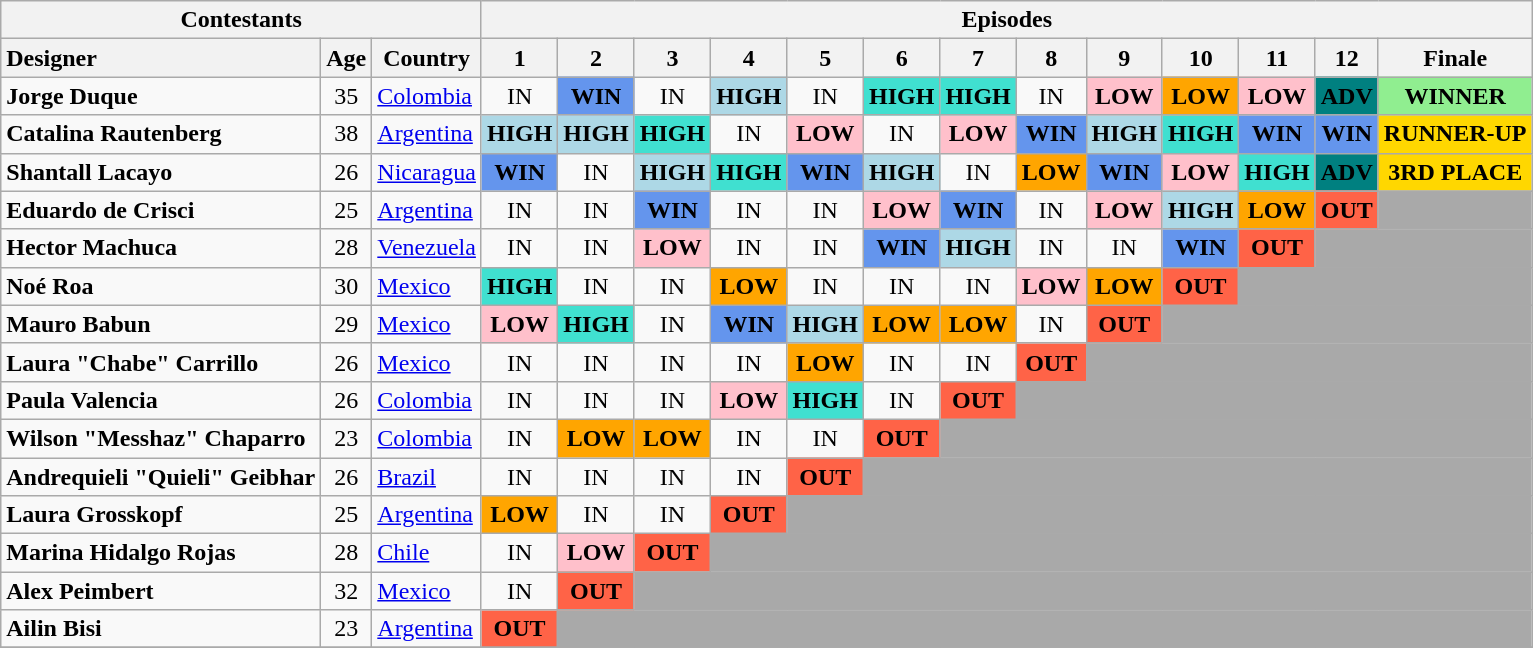<table class="wikitable" style="text-align:center">
<tr>
<th colspan="3">Contestants</th>
<th colspan="13">Episodes</th>
</tr>
<tr>
<th style="text-align:left;">Designer</th>
<th>Age</th>
<th>Country</th>
<th>1</th>
<th>2</th>
<th>3</th>
<th>4</th>
<th>5</th>
<th>6</th>
<th>7</th>
<th>8</th>
<th>9</th>
<th>10</th>
<th>11</th>
<th>12</th>
<th>Finale</th>
</tr>
<tr>
<td style="text-align:left;"><strong>Jorge Duque</strong></td>
<td>35</td>
<td style="text-align:left;"><a href='#'>Colombia</a></td>
<td>IN</td>
<td style="background:cornflowerblue;"><strong>WIN</strong></td>
<td>IN</td>
<td style="background:lightblue;"><strong>HIGH</strong></td>
<td>IN</td>
<td style="background:turquoise;"><strong>HIGH</strong></td>
<td style="background:turquoise;"><strong>HIGH</strong></td>
<td>IN</td>
<td style="background:pink;"><strong>LOW</strong></td>
<td style="background:orange;"><strong>LOW</strong></td>
<td style="background:pink;"><strong>LOW</strong></td>
<td style="background:teal;"><strong>ADV</strong></td>
<td style="background:lightgreen;"><strong>WINNER</strong></td>
</tr>
<tr>
<td style="text-align:left;"><strong>Catalina Rautenberg</strong></td>
<td>38</td>
<td style="text-align:left;"><a href='#'>Argentina</a></td>
<td style="background:lightblue;"><strong>HIGH</strong></td>
<td style="background:lightblue;"><strong>HIGH</strong></td>
<td style="background:turquoise;"><strong>HIGH</strong></td>
<td>IN</td>
<td style="background:pink;"><strong>LOW</strong></td>
<td>IN</td>
<td style="background:pink;"><strong>LOW</strong></td>
<td style="background:cornflowerblue;"><strong>WIN</strong></td>
<td style="background:lightblue;"><strong>HIGH</strong></td>
<td style="background:turquoise;"><strong>HIGH</strong></td>
<td style="background:cornflowerblue;"><strong>WIN</strong></td>
<td style="background:cornflowerblue;"><strong>WIN</strong></td>
<td style="background:gold;"><strong>RUNNER-UP</strong></td>
</tr>
<tr>
<td style="text-align:left;"><strong>Shantall Lacayo</strong></td>
<td>26</td>
<td style="text-align:left;"><a href='#'>Nicaragua</a></td>
<td style="background:cornflowerblue;"><strong>WIN</strong></td>
<td>IN</td>
<td style="background:lightblue;"><strong>HIGH</strong></td>
<td style="background:turquoise;"><strong>HIGH</strong></td>
<td style="background:cornflowerblue;"><strong>WIN</strong></td>
<td style="background:lightblue;"><strong>HIGH</strong></td>
<td>IN</td>
<td style="background:orange;"><strong>LOW</strong></td>
<td style="background:cornflowerblue;"><strong>WIN</strong></td>
<td style="background:pink;"><strong>LOW</strong></td>
<td style="background:turquoise;"><strong>HIGH</strong></td>
<td style="background:teal;"><strong>ADV</strong></td>
<td style="background:gold;"><strong>3RD PLACE</strong></td>
</tr>
<tr>
<td style="text-align:left;"><strong>Eduardo de Crisci</strong></td>
<td>25</td>
<td style="text-align:left;"><a href='#'>Argentina</a></td>
<td>IN</td>
<td>IN</td>
<td style="background:cornflowerblue;"><strong>WIN</strong></td>
<td>IN</td>
<td>IN</td>
<td style="background:pink;"><strong>LOW</strong></td>
<td style="background:cornflowerblue;"><strong>WIN</strong></td>
<td>IN</td>
<td style="background:pink;"><strong>LOW</strong></td>
<td style="background:lightblue;"><strong>HIGH</strong></td>
<td style="background:orange;"><strong>LOW</strong></td>
<td style="background:tomato;"><strong>OUT</strong></td>
<td colspan=1 style="background:darkgray;"></td>
</tr>
<tr>
<td style="text-align:left;"><strong>Hector Machuca</strong></td>
<td>28</td>
<td style="text-align:left;"><a href='#'>Venezuela</a></td>
<td>IN</td>
<td>IN</td>
<td style="background:pink;"><strong>LOW</strong></td>
<td>IN</td>
<td>IN</td>
<td style="background:cornflowerblue;"><strong>WIN</strong></td>
<td style="background:lightblue;"><strong>HIGH</strong></td>
<td>IN</td>
<td>IN</td>
<td style="background:cornflowerblue;"><strong>WIN</strong></td>
<td style="background:tomato;"><strong>OUT</strong></td>
<td colspan=2 style="background:darkgray;"></td>
</tr>
<tr>
<td style="text-align:left;"><strong>Noé Roa</strong></td>
<td>30</td>
<td style="text-align:left;"><a href='#'>Mexico</a></td>
<td style="background:turquoise;"><strong>HIGH</strong></td>
<td>IN</td>
<td>IN</td>
<td style="background:orange;"><strong>LOW</strong></td>
<td>IN</td>
<td>IN</td>
<td>IN</td>
<td style="background:pink;"><strong>LOW</strong></td>
<td style="background:orange;"><strong>LOW</strong></td>
<td style="background:tomato;"><strong>OUT</strong></td>
<td colspan=3 style="background:darkgray;"></td>
</tr>
<tr>
<td style="text-align:left;"><strong>Mauro Babun</strong></td>
<td>29</td>
<td style="text-align:left;"><a href='#'>Mexico</a></td>
<td style="background:pink;"><strong>LOW</strong></td>
<td style="background:turquoise;"><strong>HIGH</strong></td>
<td>IN</td>
<td style="background:cornflowerblue;"><strong>WIN</strong></td>
<td style="background:lightblue;"><strong>HIGH</strong></td>
<td style="background:orange;"><strong>LOW</strong></td>
<td style="background:orange;"><strong>LOW</strong></td>
<td>IN</td>
<td style="background:tomato;"><strong>OUT</strong></td>
<td colspan=4 style="background:darkgray;"></td>
</tr>
<tr>
<td style="text-align:left;"><strong>Laura "Chabe" Carrillo</strong></td>
<td>26</td>
<td style="text-align:left;"><a href='#'>Mexico</a></td>
<td>IN</td>
<td>IN</td>
<td>IN</td>
<td>IN</td>
<td style="background:orange;"><strong>LOW</strong></td>
<td>IN</td>
<td>IN</td>
<td style="background:tomato;"><strong>OUT</strong></td>
<td colspan=5 style="background:darkgray;"></td>
</tr>
<tr>
<td style="text-align:left;"><strong>Paula Valencia</strong></td>
<td>26</td>
<td style="text-align:left;"><a href='#'>Colombia</a></td>
<td>IN</td>
<td>IN</td>
<td>IN</td>
<td style="background:pink;"><strong>LOW</strong></td>
<td style="background:turquoise;"><strong>HIGH</strong></td>
<td>IN</td>
<td style="background:tomato;"><strong>OUT</strong></td>
<td colspan=6 style="background:darkgray;"></td>
</tr>
<tr>
<td style="text-align:left;"><strong>Wilson "Messhaz" Chaparro</strong></td>
<td>23</td>
<td style="text-align:left;"><a href='#'>Colombia</a></td>
<td>IN</td>
<td style="background:orange;"><strong>LOW</strong></td>
<td style="background:orange;"><strong>LOW</strong></td>
<td>IN</td>
<td>IN</td>
<td style="background:tomato;"><strong>OUT</strong></td>
<td colspan=7 style="background:darkgray;"></td>
</tr>
<tr>
<td style="text-align:left;"><strong>Andrequieli "Quieli" Geibhar</strong></td>
<td>26</td>
<td style="text-align:left;"><a href='#'>Brazil</a></td>
<td>IN</td>
<td>IN</td>
<td>IN</td>
<td>IN</td>
<td style="background:tomato;"><strong>OUT</strong></td>
<td colspan=8 style="background:darkgray;"></td>
</tr>
<tr>
<td style="text-align:left;"><strong>Laura Grosskopf</strong></td>
<td>25</td>
<td style="text-align:left;"><a href='#'>Argentina</a></td>
<td style="background:orange;"><strong>LOW</strong></td>
<td>IN</td>
<td>IN</td>
<td style="background:tomato;"><strong>OUT</strong></td>
<td colspan=9 style="background:darkgray;"></td>
</tr>
<tr>
<td style="text-align:left;"><strong>Marina Hidalgo Rojas</strong></td>
<td>28</td>
<td style="text-align:left;"><a href='#'>Chile</a></td>
<td>IN</td>
<td style="background:pink;"><strong>LOW</strong></td>
<td style="background:tomato;"><strong>OUT</strong></td>
<td colspan=10 style="background:darkgray;"></td>
</tr>
<tr>
<td style="text-align:left;"><strong>Alex Peimbert</strong></td>
<td>32</td>
<td style="text-align:left;"><a href='#'>Mexico</a></td>
<td>IN</td>
<td style="background:tomato;"><strong>OUT</strong></td>
<td colspan=11 style="background:darkgray;"></td>
</tr>
<tr>
<td style="text-align:left;"><strong>Ailin Bisi</strong></td>
<td>23</td>
<td style="text-align:left;"><a href='#'>Argentina</a></td>
<td style="background:tomato;"><strong>OUT</strong></td>
<td colspan=12 style="background:darkgray;"></td>
</tr>
<tr>
</tr>
</table>
